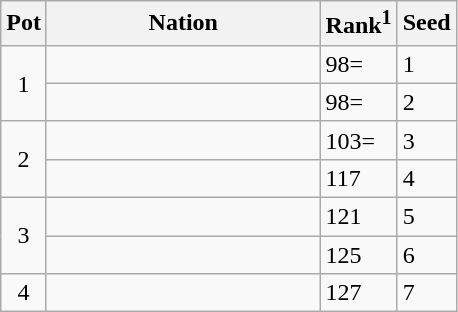<table class="wikitable">
<tr>
<th>Pot</th>
<th width="175">Nation</th>
<th>Rank<sup>1</sup></th>
<th>Seed</th>
</tr>
<tr>
<td rowspan=2 style="text-align:center;">1</td>
<td></td>
<td>98=</td>
<td>1</td>
</tr>
<tr>
<td></td>
<td>98=</td>
<td>2</td>
</tr>
<tr>
<td rowspan=2 style="text-align:center;">2</td>
<td></td>
<td>103=</td>
<td>3</td>
</tr>
<tr>
<td></td>
<td>117</td>
<td>4</td>
</tr>
<tr>
<td rowspan=2 style="text-align:center;">3</td>
<td></td>
<td>121</td>
<td>5</td>
</tr>
<tr>
<td></td>
<td>125</td>
<td>6</td>
</tr>
<tr>
<td style="text-align:center;">4</td>
<td></td>
<td>127</td>
<td>7</td>
</tr>
</table>
